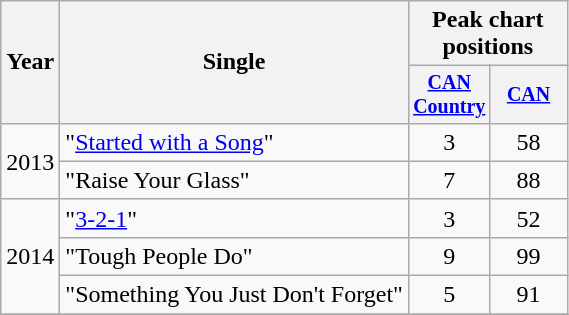<table class="wikitable" style="text-align:center;">
<tr>
<th rowspan="2">Year</th>
<th rowspan="2">Single</th>
<th colspan="2">Peak chart<br>positions</th>
</tr>
<tr style="font-size:smaller;">
<th width="45"><a href='#'>CAN Country</a><br></th>
<th width="45"><a href='#'>CAN</a><br></th>
</tr>
<tr>
<td rowspan="2">2013</td>
<td align="left">"<a href='#'>Started with a Song</a>"</td>
<td>3</td>
<td>58</td>
</tr>
<tr>
<td align="left">"Raise Your Glass"</td>
<td>7</td>
<td>88</td>
</tr>
<tr>
<td rowspan="3">2014</td>
<td align="left">"<a href='#'>3-2-1</a>"</td>
<td>3</td>
<td>52</td>
</tr>
<tr>
<td align="left">"Tough People Do"</td>
<td>9</td>
<td>99</td>
</tr>
<tr>
<td align="left">"Something You Just Don't Forget"</td>
<td>5</td>
<td>91</td>
</tr>
<tr>
</tr>
</table>
